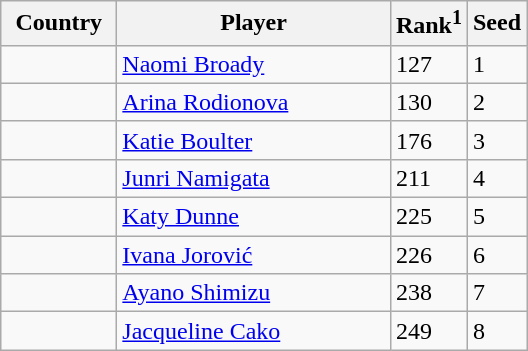<table class="sortable wikitable">
<tr>
<th width="70">Country</th>
<th width="175">Player</th>
<th>Rank<sup>1</sup></th>
<th>Seed</th>
</tr>
<tr>
<td></td>
<td><a href='#'>Naomi Broady</a></td>
<td>127</td>
<td>1</td>
</tr>
<tr>
<td></td>
<td><a href='#'>Arina Rodionova</a></td>
<td>130</td>
<td>2</td>
</tr>
<tr>
<td></td>
<td><a href='#'>Katie Boulter</a></td>
<td>176</td>
<td>3</td>
</tr>
<tr>
<td></td>
<td><a href='#'>Junri Namigata</a></td>
<td>211</td>
<td>4</td>
</tr>
<tr>
<td></td>
<td><a href='#'>Katy Dunne</a></td>
<td>225</td>
<td>5</td>
</tr>
<tr>
<td></td>
<td><a href='#'>Ivana Jorović</a></td>
<td>226</td>
<td>6</td>
</tr>
<tr>
<td></td>
<td><a href='#'>Ayano Shimizu</a></td>
<td>238</td>
<td>7</td>
</tr>
<tr>
<td></td>
<td><a href='#'>Jacqueline Cako</a></td>
<td>249</td>
<td>8</td>
</tr>
</table>
